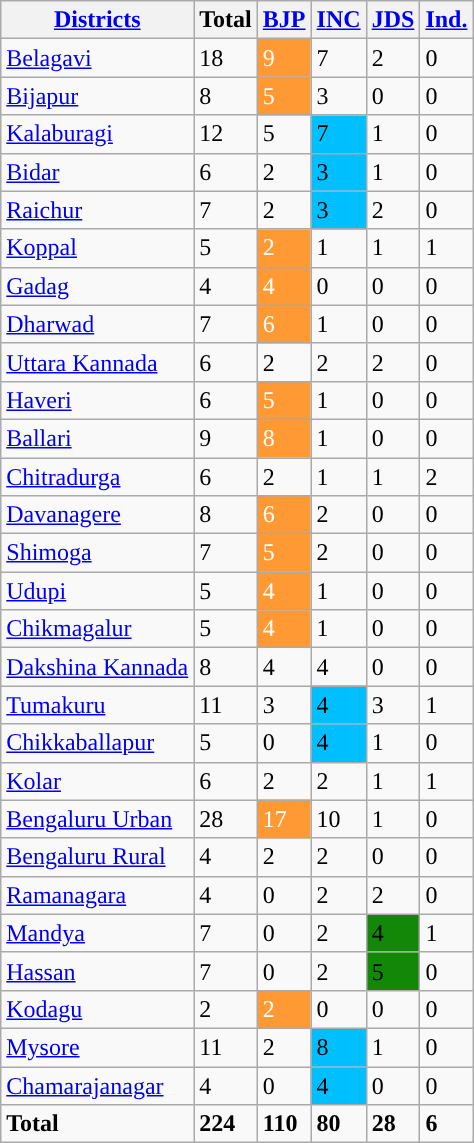<table class="wikitable">
<tr>
<th><a href='#'>Districts</a></th>
<th>Total</th>
<th><a href='#'>BJP</a></th>
<th><a href='#'>INC</a></th>
<th><a href='#'>JDS</a></th>
<th><a href='#'>Ind.</a></th>
</tr>
<tr>
<td><a href='#'>Belagavi</a></td>
<td>18</td>
<td style="background:#FF9933; color:white">9</td>
<td>7</td>
<td>2</td>
<td>0</td>
</tr>
<tr>
<td><a href='#'>Bijapur</a></td>
<td>8</td>
<td style="background:#FF9933; color:white">5</td>
<td>3</td>
<td>0</td>
<td>0</td>
</tr>
<tr>
<td><a href='#'>Kalaburagi</a></td>
<td>12</td>
<td>5</td>
<td style="background:#00BFFF; color:white”">7</td>
<td>1</td>
<td>0</td>
</tr>
<tr>
<td><a href='#'>Bidar</a></td>
<td>6</td>
<td>2</td>
<td style="background:#00BFFF; color:white”">3</td>
<td>1</td>
<td>0</td>
</tr>
<tr>
<td><a href='#'>Raichur</a></td>
<td>7</td>
<td>2</td>
<td style="background:#00BFFF; color:white”">3</td>
<td>2</td>
<td>0</td>
</tr>
<tr>
<td><a href='#'>Koppal</a></td>
<td>5</td>
<td style="background:#FF9933; color:white">2</td>
<td>1</td>
<td>1</td>
<td>1</td>
</tr>
<tr>
<td><a href='#'>Gadag</a></td>
<td>4</td>
<td style="background:#FF9933; color:white">4</td>
<td>0</td>
<td>0</td>
<td>0</td>
</tr>
<tr>
<td><a href='#'>Dharwad</a></td>
<td>7</td>
<td style="background:#FF9933; color:white">6</td>
<td>1</td>
<td>0</td>
<td>0</td>
</tr>
<tr>
<td><a href='#'>Uttara Kannada</a></td>
<td>6</td>
<td>2</td>
<td>2</td>
<td>2</td>
<td>0</td>
</tr>
<tr>
<td><a href='#'>Haveri</a></td>
<td>6</td>
<td style="background:#FF9933; color:white">5</td>
<td>1</td>
<td>0</td>
<td>0</td>
</tr>
<tr>
<td><a href='#'>Ballari</a></td>
<td>9</td>
<td style="background:#FF9933; color:white">8</td>
<td>1</td>
<td>0</td>
<td>0</td>
</tr>
<tr>
<td><a href='#'>Chitradurga</a></td>
<td>6</td>
<td>2</td>
<td>1</td>
<td>1</td>
<td>2</td>
</tr>
<tr>
<td><a href='#'>Davanagere</a></td>
<td>8</td>
<td style="background:#FF9933; color:white">6</td>
<td>2</td>
<td>0</td>
<td>0</td>
</tr>
<tr>
<td><a href='#'>Shimoga</a></td>
<td>7</td>
<td style="background:#FF9933; color:white">5</td>
<td>2</td>
<td>0</td>
<td>0</td>
</tr>
<tr>
<td><a href='#'>Udupi</a></td>
<td>5</td>
<td style="background:#FF9933; color:white">4</td>
<td>1</td>
<td>0</td>
<td>0</td>
</tr>
<tr>
<td><a href='#'>Chikmagalur</a></td>
<td>5</td>
<td style="background:#FF9933; color:white">4</td>
<td>1</td>
<td>0</td>
<td>0</td>
</tr>
<tr>
<td><a href='#'>Dakshina Kannada</a></td>
<td>8</td>
<td>4</td>
<td>4</td>
<td>0</td>
<td>0</td>
</tr>
<tr>
<td><a href='#'>Tumakuru</a></td>
<td>11</td>
<td>3</td>
<td style="background:#00BFFF; color:white”">4</td>
<td>3</td>
<td>1</td>
</tr>
<tr>
<td><a href='#'>Chikkaballapur</a></td>
<td>5</td>
<td>0</td>
<td style="background:#00BFFF; color:white”">4</td>
<td>1</td>
<td>0</td>
</tr>
<tr>
<td><a href='#'>Kolar</a></td>
<td>6</td>
<td>2</td>
<td>2</td>
<td>1</td>
<td>1</td>
</tr>
<tr>
<td><a href='#'>Bengaluru Urban</a></td>
<td>28</td>
<td style="background:#FF9933; color:white">17</td>
<td>10</td>
<td>1</td>
<td>0</td>
</tr>
<tr>
<td><a href='#'>Bengaluru Rural</a></td>
<td>4</td>
<td>2</td>
<td>2</td>
<td>0</td>
<td>0</td>
</tr>
<tr>
<td><a href='#'>Ramanagara</a></td>
<td>4</td>
<td>0</td>
<td>2</td>
<td>2</td>
<td>0</td>
</tr>
<tr>
<td><a href='#'>Mandya</a></td>
<td>7</td>
<td>0</td>
<td>2</td>
<td style="background:#138808; color:white”">4</td>
<td>1</td>
</tr>
<tr>
<td><a href='#'>Hassan</a></td>
<td>7</td>
<td>0</td>
<td>2</td>
<td style="background:#138808; color:white”">5</td>
<td>0</td>
</tr>
<tr>
<td><a href='#'>Kodagu</a></td>
<td>2</td>
<td style="background:#FF9933; color:white">2</td>
<td>0</td>
<td>0</td>
<td>0</td>
</tr>
<tr>
<td><a href='#'>Mysore</a></td>
<td>11</td>
<td>2</td>
<td style="background:#00BFFF; color:white”">8</td>
<td>1</td>
<td>0</td>
</tr>
<tr>
<td><a href='#'>Chamarajanagar</a></td>
<td>4</td>
<td>0</td>
<td style="background:#00BFFF; color:white”">4</td>
<td>0</td>
<td>0</td>
</tr>
<tr>
<td><strong>Total</strong></td>
<td><strong>224</strong></td>
<td><strong>110</strong></td>
<td><strong>80</strong></td>
<td><strong>28</strong></td>
<td><strong>6</strong></td>
</tr>
</table>
